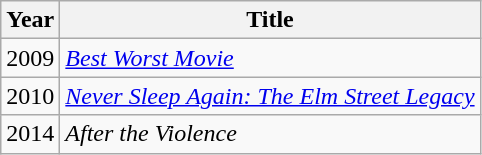<table class="wikitable sortable">
<tr>
<th>Year</th>
<th>Title</th>
</tr>
<tr>
<td>2009</td>
<td><em><a href='#'>Best Worst Movie</a></em></td>
</tr>
<tr>
<td>2010</td>
<td><em><a href='#'>Never Sleep Again: The Elm Street Legacy</a></em></td>
</tr>
<tr>
<td>2014</td>
<td><em>After the Violence</em></td>
</tr>
</table>
